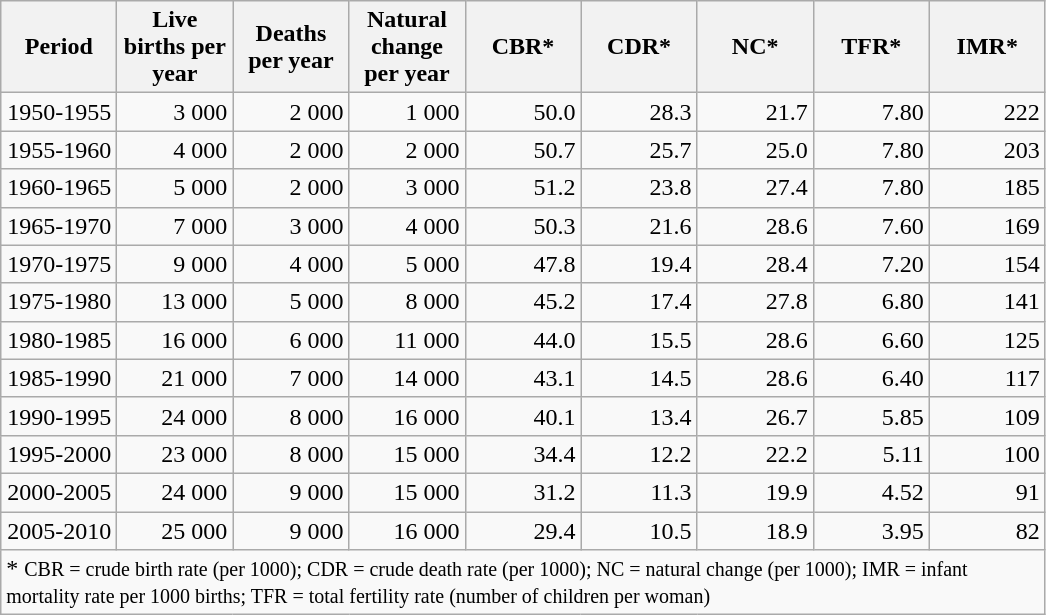<table class="wikitable" style="text-align: right;">
<tr>
<th width="70pt">Period</th>
<th width="70pt">Live births per year</th>
<th width="70pt">Deaths per year</th>
<th width="70pt">Natural change per year</th>
<th width="70pt">CBR*</th>
<th width="70pt">CDR*</th>
<th width="70pt">NC*</th>
<th width="70pt">TFR*</th>
<th width="70pt">IMR*</th>
</tr>
<tr>
<td>1950-1955</td>
<td>3 000</td>
<td>2 000</td>
<td>1 000</td>
<td>50.0</td>
<td>28.3</td>
<td>21.7</td>
<td>7.80</td>
<td>222</td>
</tr>
<tr>
<td>1955-1960</td>
<td>4 000</td>
<td>2 000</td>
<td>2 000</td>
<td>50.7</td>
<td>25.7</td>
<td>25.0</td>
<td>7.80</td>
<td>203</td>
</tr>
<tr>
<td>1960-1965</td>
<td>5 000</td>
<td>2 000</td>
<td>3 000</td>
<td>51.2</td>
<td>23.8</td>
<td>27.4</td>
<td>7.80</td>
<td>185</td>
</tr>
<tr>
<td>1965-1970</td>
<td>7 000</td>
<td>3 000</td>
<td>4 000</td>
<td>50.3</td>
<td>21.6</td>
<td>28.6</td>
<td>7.60</td>
<td>169</td>
</tr>
<tr>
<td>1970-1975</td>
<td>9 000</td>
<td>4 000</td>
<td>5 000</td>
<td>47.8</td>
<td>19.4</td>
<td>28.4</td>
<td>7.20</td>
<td>154</td>
</tr>
<tr>
<td>1975-1980</td>
<td>13 000</td>
<td>5 000</td>
<td>8 000</td>
<td>45.2</td>
<td>17.4</td>
<td>27.8</td>
<td>6.80</td>
<td>141</td>
</tr>
<tr>
<td>1980-1985</td>
<td>16 000</td>
<td>6 000</td>
<td>11 000</td>
<td>44.0</td>
<td>15.5</td>
<td>28.6</td>
<td>6.60</td>
<td>125</td>
</tr>
<tr>
<td>1985-1990</td>
<td>21 000</td>
<td>7 000</td>
<td>14 000</td>
<td>43.1</td>
<td>14.5</td>
<td>28.6</td>
<td>6.40</td>
<td>117</td>
</tr>
<tr>
<td>1990-1995</td>
<td>24 000</td>
<td>8 000</td>
<td>16 000</td>
<td>40.1</td>
<td>13.4</td>
<td>26.7</td>
<td>5.85</td>
<td>109</td>
</tr>
<tr>
<td>1995-2000</td>
<td>23 000</td>
<td>8 000</td>
<td>15 000</td>
<td>34.4</td>
<td>12.2</td>
<td>22.2</td>
<td>5.11</td>
<td>100</td>
</tr>
<tr>
<td>2000-2005</td>
<td>24 000</td>
<td>9 000</td>
<td>15 000</td>
<td>31.2</td>
<td>11.3</td>
<td>19.9</td>
<td>4.52</td>
<td>91</td>
</tr>
<tr>
<td>2005-2010</td>
<td>25 000</td>
<td>9 000</td>
<td>16 000</td>
<td>29.4</td>
<td>10.5</td>
<td>18.9</td>
<td>3.95</td>
<td>82</td>
</tr>
<tr>
<td align="left" colspan="9">* <small> CBR = crude birth rate (per 1000); CDR = crude death rate (per 1000); NC = natural change (per 1000); IMR = infant mortality rate per 1000 births; TFR = total fertility rate (number of children per woman)</small></td>
</tr>
</table>
